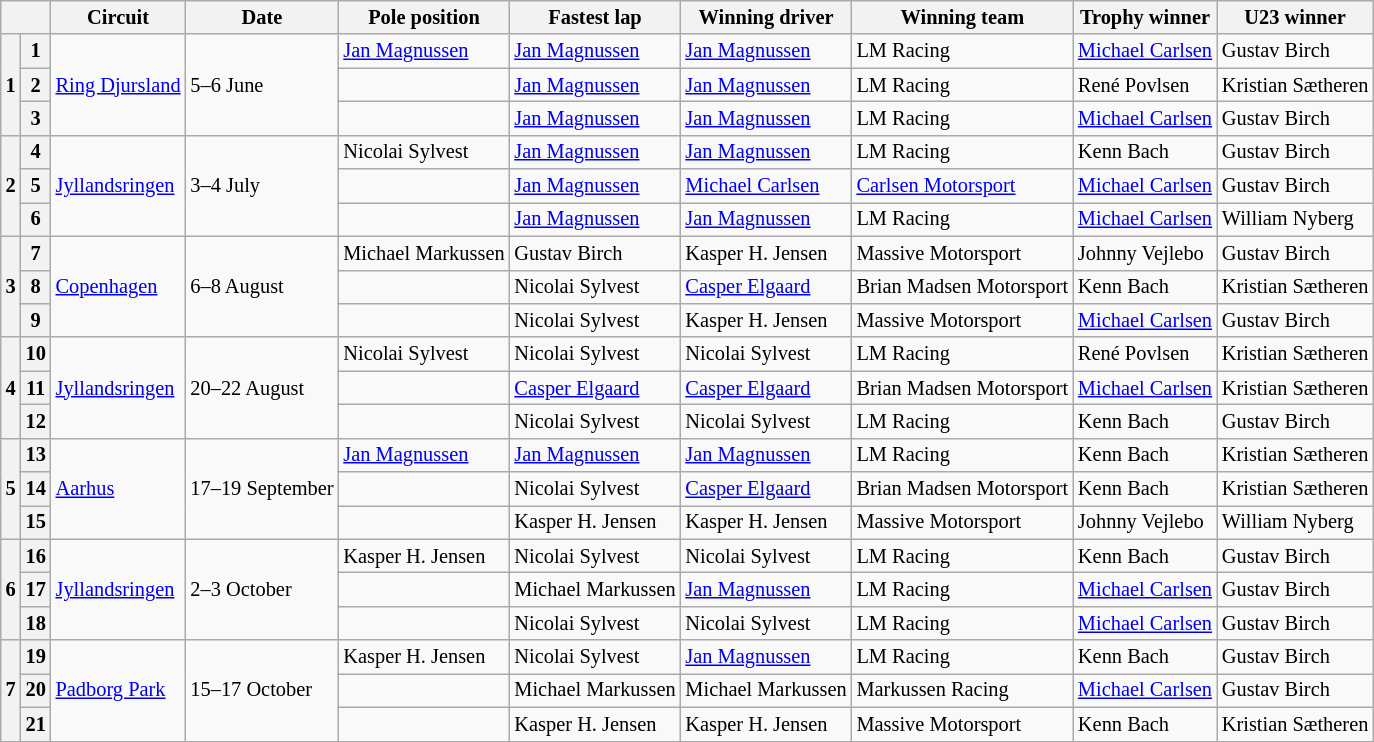<table class="wikitable" style="font-size:85%">
<tr>
<th colspan=2></th>
<th>Circuit</th>
<th>Date</th>
<th>Pole position</th>
<th>Fastest lap</th>
<th>Winning driver</th>
<th>Winning team</th>
<th>Trophy winner</th>
<th>U23 winner</th>
</tr>
<tr>
<th rowspan=3>1</th>
<th>1</th>
<td rowspan=3><a href='#'>Ring Djursland</a></td>
<td rowspan=3>5–6 June</td>
<td> <a href='#'>Jan Magnussen</a></td>
<td> <a href='#'>Jan Magnussen</a></td>
<td> <a href='#'>Jan Magnussen</a></td>
<td> LM Racing</td>
<td> <a href='#'>Michael Carlsen</a></td>
<td> Gustav Birch</td>
</tr>
<tr>
<th>2</th>
<td></td>
<td> <a href='#'>Jan Magnussen</a></td>
<td> <a href='#'>Jan Magnussen</a></td>
<td> LM Racing</td>
<td> René Povlsen</td>
<td> Kristian Sætheren</td>
</tr>
<tr>
<th>3</th>
<td></td>
<td> <a href='#'>Jan Magnussen</a></td>
<td> <a href='#'>Jan Magnussen</a></td>
<td> LM Racing</td>
<td> <a href='#'>Michael Carlsen</a></td>
<td> Gustav Birch</td>
</tr>
<tr>
<th rowspan=3>2</th>
<th>4</th>
<td rowspan=3><a href='#'>Jyllandsringen</a></td>
<td rowspan=3>3–4 July</td>
<td> Nicolai Sylvest</td>
<td> <a href='#'>Jan Magnussen</a></td>
<td> <a href='#'>Jan Magnussen</a></td>
<td> LM Racing</td>
<td> Kenn Bach</td>
<td> Gustav Birch</td>
</tr>
<tr>
<th>5</th>
<td></td>
<td> <a href='#'>Jan Magnussen</a></td>
<td> <a href='#'>Michael Carlsen</a></td>
<td> <a href='#'>Carlsen Motorsport</a></td>
<td> <a href='#'>Michael Carlsen</a></td>
<td> Gustav Birch</td>
</tr>
<tr>
<th>6</th>
<td></td>
<td> <a href='#'>Jan Magnussen</a></td>
<td> <a href='#'>Jan Magnussen</a></td>
<td> LM Racing</td>
<td> <a href='#'>Michael Carlsen</a></td>
<td> William Nyberg</td>
</tr>
<tr>
<th rowspan=3>3</th>
<th>7</th>
<td rowspan=3><a href='#'>Copenhagen</a></td>
<td rowspan=3>6–8 August</td>
<td> Michael Markussen</td>
<td> Gustav Birch</td>
<td> Kasper H. Jensen</td>
<td> Massive Motorsport</td>
<td> Johnny Vejlebo</td>
<td> Gustav Birch</td>
</tr>
<tr>
<th>8</th>
<td></td>
<td> Nicolai Sylvest</td>
<td> <a href='#'>Casper Elgaard</a></td>
<td> Brian Madsen Motorsport</td>
<td> Kenn Bach</td>
<td> Kristian Sætheren</td>
</tr>
<tr>
<th>9</th>
<td></td>
<td> Nicolai Sylvest</td>
<td> Kasper H. Jensen</td>
<td> Massive Motorsport</td>
<td> <a href='#'>Michael Carlsen</a></td>
<td> Gustav Birch</td>
</tr>
<tr>
<th rowspan=3>4</th>
<th>10</th>
<td rowspan=3><a href='#'>Jyllandsringen</a></td>
<td rowspan=3>20–22 August</td>
<td> Nicolai Sylvest</td>
<td> Nicolai Sylvest</td>
<td> Nicolai Sylvest</td>
<td> LM Racing</td>
<td> René Povlsen</td>
<td> Kristian Sætheren</td>
</tr>
<tr>
<th>11</th>
<td></td>
<td> <a href='#'>Casper Elgaard</a></td>
<td> <a href='#'>Casper Elgaard</a></td>
<td> Brian Madsen Motorsport</td>
<td> <a href='#'>Michael Carlsen</a></td>
<td> Kristian Sætheren</td>
</tr>
<tr>
<th>12</th>
<td></td>
<td> Nicolai Sylvest</td>
<td> Nicolai Sylvest</td>
<td> LM Racing</td>
<td> Kenn Bach</td>
<td> Gustav Birch</td>
</tr>
<tr>
<th rowspan=3>5</th>
<th>13</th>
<td rowspan=3><a href='#'>Aarhus</a></td>
<td rowspan=3>17–19 September</td>
<td> <a href='#'>Jan Magnussen</a></td>
<td> <a href='#'>Jan Magnussen</a></td>
<td> <a href='#'>Jan Magnussen</a></td>
<td> LM Racing</td>
<td> Kenn Bach</td>
<td> Kristian Sætheren</td>
</tr>
<tr>
<th>14</th>
<td></td>
<td> Nicolai Sylvest</td>
<td> <a href='#'>Casper Elgaard</a></td>
<td> Brian Madsen Motorsport</td>
<td> Kenn Bach</td>
<td> Kristian Sætheren</td>
</tr>
<tr>
<th>15</th>
<td></td>
<td> Kasper H. Jensen</td>
<td> Kasper H. Jensen</td>
<td> Massive Motorsport</td>
<td> Johnny Vejlebo</td>
<td> William Nyberg</td>
</tr>
<tr>
<th rowspan=3>6</th>
<th>16</th>
<td rowspan=3><a href='#'>Jyllandsringen</a></td>
<td rowspan=3>2–3 October</td>
<td> Kasper H. Jensen</td>
<td> Nicolai Sylvest</td>
<td> Nicolai Sylvest</td>
<td> LM Racing</td>
<td> Kenn Bach</td>
<td> Gustav Birch</td>
</tr>
<tr>
<th>17</th>
<td></td>
<td> Michael Markussen</td>
<td> <a href='#'>Jan Magnussen</a></td>
<td> LM Racing</td>
<td> <a href='#'>Michael Carlsen</a></td>
<td> Gustav Birch</td>
</tr>
<tr>
<th>18</th>
<td></td>
<td> Nicolai Sylvest</td>
<td> Nicolai Sylvest</td>
<td> LM Racing</td>
<td> <a href='#'>Michael Carlsen</a></td>
<td> Gustav Birch</td>
</tr>
<tr>
<th rowspan=3>7</th>
<th>19</th>
<td rowspan=3><a href='#'>Padborg Park</a></td>
<td rowspan=3>15–17 October</td>
<td> Kasper H. Jensen</td>
<td> Nicolai Sylvest</td>
<td> <a href='#'>Jan Magnussen</a></td>
<td> LM Racing</td>
<td> Kenn Bach</td>
<td> Gustav Birch</td>
</tr>
<tr>
<th>20</th>
<td></td>
<td> Michael Markussen</td>
<td> Michael Markussen</td>
<td> Markussen Racing</td>
<td> <a href='#'>Michael Carlsen</a></td>
<td> Gustav Birch</td>
</tr>
<tr>
<th>21</th>
<td></td>
<td> Kasper H. Jensen</td>
<td> Kasper H. Jensen</td>
<td> Massive Motorsport</td>
<td> Kenn Bach</td>
<td> Kristian Sætheren</td>
</tr>
<tr>
</tr>
</table>
